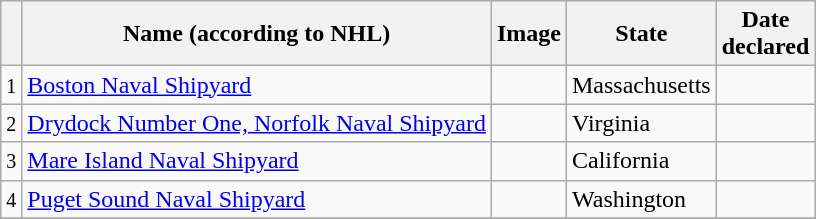<table class="wikitable sortable" align="center">
<tr>
<th></th>
<th><strong>Name (according to NHL)</strong></th>
<th class="unsortable"><strong>Image</strong></th>
<th><strong>State</strong></th>
<th><strong>Date<br>declared</strong></th>
</tr>
<tr>
<td><small>1</small></td>
<td><a href='#'>Boston Naval Shipyard</a></td>
<td></td>
<td>Massachusetts</td>
<td></td>
</tr>
<tr>
<td><small>2</small></td>
<td><a href='#'>Drydock Number One, Norfolk Naval Shipyard</a></td>
<td></td>
<td>Virginia</td>
<td></td>
</tr>
<tr>
<td><small>3</small></td>
<td><a href='#'>Mare Island Naval Shipyard</a></td>
<td></td>
<td>California</td>
<td></td>
</tr>
<tr>
<td><small>4</small></td>
<td><a href='#'>Puget Sound Naval Shipyard</a></td>
<td></td>
<td>Washington</td>
<td></td>
</tr>
<tr>
</tr>
</table>
